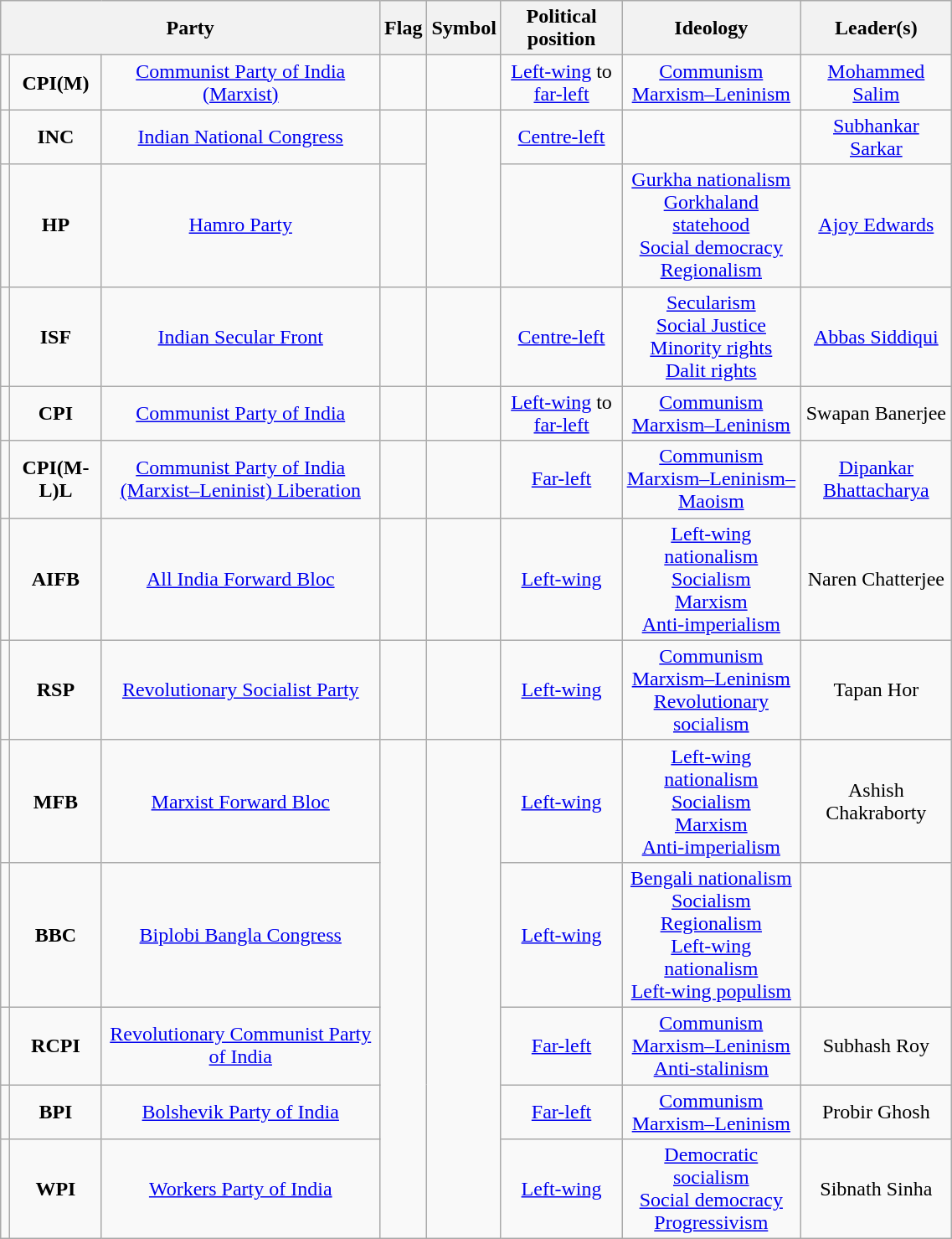<table class="wikitable" width="60%" style="text-align:center">
<tr>
<th colspan="3">Party</th>
<th>Flag</th>
<th>Symbol</th>
<th>Political position</th>
<th>Ideology</th>
<th>Leader(s)</th>
</tr>
<tr>
<td></td>
<td><strong>CPI(M)</strong></td>
<td><a href='#'>Communist Party of India (Marxist)</a></td>
<td></td>
<td></td>
<td><a href='#'>Left-wing</a> to <a href='#'>far-left</a></td>
<td><a href='#'>Communism</a><br><a href='#'>Marxism–Leninism</a></td>
<td><a href='#'>Mohammed Salim</a></td>
</tr>
<tr>
<td></td>
<td><strong>INC</strong></td>
<td><a href='#'>Indian National Congress</a></td>
<td></td>
<td rowspan="2"></td>
<td><a href='#'>Centre-left</a></td>
<td></td>
<td><a href='#'>Subhankar Sarkar</a></td>
</tr>
<tr>
<td></td>
<td><strong>HP</strong></td>
<td><a href='#'>Hamro Party</a></td>
<td></td>
<td></td>
<td><a href='#'>Gurkha nationalism</a><br><a href='#'>Gorkhaland statehood</a><br><a href='#'>Social democracy</a><br><a href='#'>Regionalism</a></td>
<td><a href='#'>Ajoy Edwards</a></td>
</tr>
<tr>
<td></td>
<td><strong>ISF</strong></td>
<td><a href='#'>Indian Secular Front</a></td>
<td></td>
<td></td>
<td><a href='#'>Centre-left</a></td>
<td><a href='#'>Secularism</a><br><a href='#'>Social Justice</a><br><a href='#'>Minority rights</a><br><a href='#'>Dalit rights</a></td>
<td><a href='#'>Abbas Siddiqui</a></td>
</tr>
<tr>
<td></td>
<td><strong>CPI</strong></td>
<td><a href='#'>Communist Party of India</a></td>
<td></td>
<td></td>
<td><a href='#'>Left-wing</a> to <a href='#'>far-left</a></td>
<td><a href='#'>Communism</a><br><a href='#'>Marxism–Leninism</a></td>
<td>Swapan Banerjee</td>
</tr>
<tr>
<td></td>
<td><strong>CPI(M-L)L</strong></td>
<td><a href='#'>Communist Party of India (Marxist–Leninist) Liberation</a></td>
<td></td>
<td></td>
<td><a href='#'>Far-left</a></td>
<td><a href='#'>Communism</a><br><a href='#'>Marxism–Leninism–Maoism</a></td>
<td><a href='#'>Dipankar Bhattacharya</a></td>
</tr>
<tr>
<td></td>
<td><strong>AIFB</strong></td>
<td><a href='#'>All India Forward Bloc</a></td>
<td></td>
<td></td>
<td><a href='#'>Left-wing</a></td>
<td><a href='#'>Left-wing nationalism</a><br><a href='#'>Socialism</a><br><a href='#'>Marxism</a><br><a href='#'>Anti-imperialism</a></td>
<td>Naren Chatterjee</td>
</tr>
<tr>
<td></td>
<td><strong>RSP</strong></td>
<td><a href='#'>Revolutionary Socialist Party</a></td>
<td></td>
<td></td>
<td><a href='#'>Left-wing</a></td>
<td><a href='#'>Communism</a><br><a href='#'>Marxism–Leninism</a><br><a href='#'>Revolutionary socialism</a></td>
<td>Tapan Hor</td>
</tr>
<tr>
<td></td>
<td><strong>MFB</strong></td>
<td><a href='#'>Marxist Forward Bloc</a></td>
<td rowspan="5"></td>
<td rowspan="5"></td>
<td><a href='#'>Left-wing</a></td>
<td><a href='#'>Left-wing nationalism</a><br><a href='#'>Socialism</a><br><a href='#'>Marxism</a><br><a href='#'>Anti-imperialism</a></td>
<td>Ashish Chakraborty</td>
</tr>
<tr>
<td></td>
<td><strong>BBC</strong></td>
<td><a href='#'>Biplobi Bangla Congress</a></td>
<td><a href='#'>Left-wing</a></td>
<td><a href='#'>Bengali nationalism</a><br><a href='#'>Socialism</a><br><a href='#'>Regionalism</a><br><a href='#'>Left-wing nationalism</a><br><a href='#'>Left-wing populism</a></td>
<td></td>
</tr>
<tr>
<td></td>
<td><strong>RCPI</strong></td>
<td><a href='#'>Revolutionary Communist Party of India</a></td>
<td><a href='#'>Far-left</a></td>
<td><a href='#'>Communism</a><br><a href='#'>Marxism–Leninism</a><br><a href='#'>Anti-stalinism</a></td>
<td>Subhash Roy</td>
</tr>
<tr>
<td></td>
<td><strong>BPI</strong></td>
<td><a href='#'>Bolshevik Party of India</a></td>
<td><a href='#'>Far-left</a></td>
<td><a href='#'>Communism</a><br><a href='#'>Marxism–Leninism</a></td>
<td>Probir Ghosh</td>
</tr>
<tr>
<td></td>
<td><strong>WPI</strong></td>
<td><a href='#'>Workers Party of India</a></td>
<td><a href='#'>Left-wing</a></td>
<td><a href='#'>Democratic socialism</a><br><a href='#'>Social democracy</a><br><a href='#'>Progressivism</a></td>
<td>Sibnath Sinha</td>
</tr>
</table>
